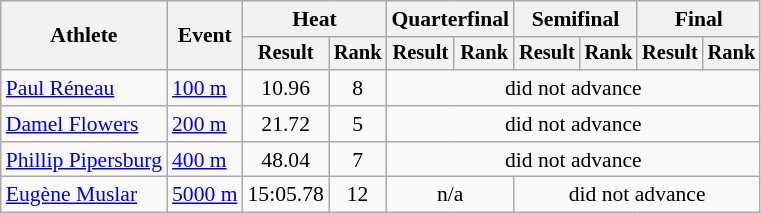<table class="wikitable" style="font-size:90%">
<tr>
<th rowspan="2">Athlete</th>
<th rowspan="2">Event</th>
<th colspan="2">Heat</th>
<th colspan="2">Quarterfinal</th>
<th colspan="2">Semifinal</th>
<th colspan="2">Final</th>
</tr>
<tr style="font-size:95%">
<th>Result</th>
<th>Rank</th>
<th>Result</th>
<th>Rank</th>
<th>Result</th>
<th>Rank</th>
<th>Result</th>
<th>Rank</th>
</tr>
<tr align=center>
<td align=left><a href='#'>Paul Réneau</a></td>
<td align=left><a href='#'>100 m</a></td>
<td>10.96</td>
<td>8</td>
<td colspan=6>did not advance</td>
</tr>
<tr align=center>
<td align=left><a href='#'>Damel Flowers</a></td>
<td align=left><a href='#'>200 m</a></td>
<td>21.72</td>
<td>5</td>
<td colspan=6>did not advance</td>
</tr>
<tr align=center>
<td align=left><a href='#'>Phillip Pipersburg</a></td>
<td align=left><a href='#'>400 m</a></td>
<td>48.04</td>
<td>7</td>
<td colspan=6>did not advance</td>
</tr>
<tr align=center>
<td align=left><a href='#'>Eugène Muslar</a></td>
<td align=left><a href='#'>5000 m</a></td>
<td>15:05.78</td>
<td>12</td>
<td colspan=2>n/a</td>
<td colspan=4>did not advance</td>
</tr>
</table>
